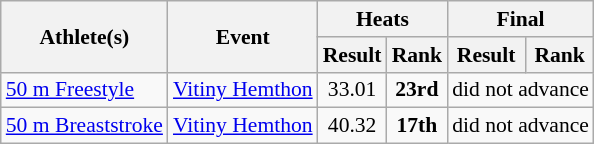<table class="wikitable" border="1" style="font-size:90%">
<tr>
<th rowspan=2>Athlete(s)</th>
<th rowspan=2>Event</th>
<th colspan=2>Heats</th>
<th colspan=2>Final</th>
</tr>
<tr>
<th>Result</th>
<th>Rank</th>
<th>Result</th>
<th>Rank</th>
</tr>
<tr>
<td><a href='#'>50 m Freestyle</a></td>
<td><a href='#'>Vitiny Hemthon</a></td>
<td align=center>33.01</td>
<td align=center><strong>23rd</strong></td>
<td align=center colspan=2>did not advance</td>
</tr>
<tr>
<td><a href='#'>50 m Breaststroke</a></td>
<td><a href='#'>Vitiny Hemthon</a></td>
<td align=center>40.32</td>
<td align=center><strong>17th</strong></td>
<td align=center colspan=2>did not advance</td>
</tr>
</table>
